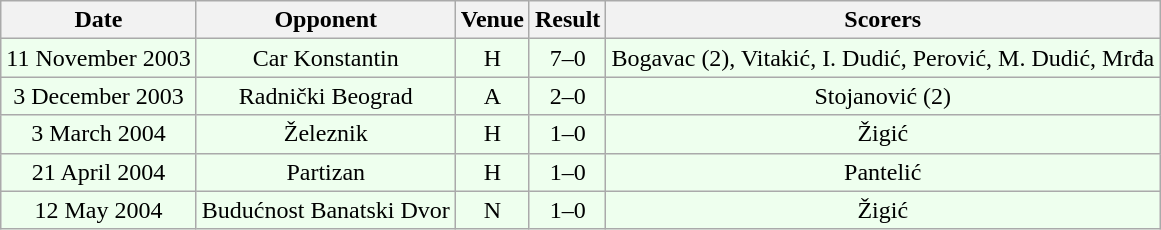<table class="wikitable sortable" style="font-size:100%; text-align:center">
<tr>
<th>Date</th>
<th>Opponent</th>
<th>Venue</th>
<th>Result</th>
<th>Scorers</th>
</tr>
<tr bgcolor = "#EEFFEE">
<td>11 November 2003</td>
<td>Car Konstantin</td>
<td>H</td>
<td>7–0</td>
<td>Bogavac (2), Vitakić, I. Dudić, Perović, M. Dudić, Mrđa</td>
</tr>
<tr bgcolor = "#EEFFEE">
<td>3 December 2003</td>
<td>Radnički Beograd</td>
<td>A</td>
<td>2–0</td>
<td>Stojanović (2)</td>
</tr>
<tr bgcolor = "#EEFFEE">
<td>3 March 2004</td>
<td>Železnik</td>
<td>H</td>
<td>1–0</td>
<td>Žigić</td>
</tr>
<tr bgcolor = "#EEFFEE">
<td>21 April 2004</td>
<td>Partizan</td>
<td>H</td>
<td>1–0</td>
<td>Pantelić</td>
</tr>
<tr bgcolor = "#EEFFEE">
<td>12 May 2004</td>
<td>Budućnost Banatski Dvor</td>
<td>N</td>
<td>1–0</td>
<td>Žigić</td>
</tr>
</table>
